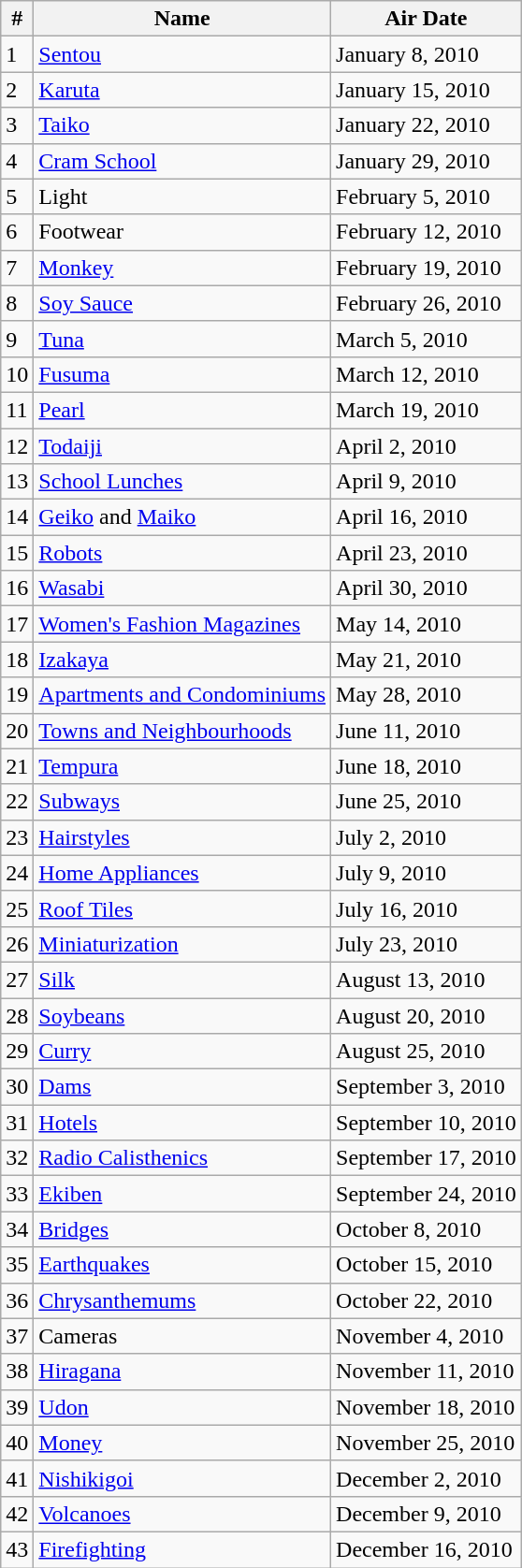<table class="wikitable sortable">
<tr>
<th>#</th>
<th>Name</th>
<th>Air Date</th>
</tr>
<tr>
<td>1</td>
<td><a href='#'>Sentou</a></td>
<td>January 8, 2010</td>
</tr>
<tr>
<td>2</td>
<td><a href='#'>Karuta</a></td>
<td>January 15, 2010</td>
</tr>
<tr>
<td>3</td>
<td><a href='#'>Taiko</a></td>
<td>January 22, 2010</td>
</tr>
<tr>
<td>4</td>
<td><a href='#'>Cram School</a></td>
<td>January 29, 2010</td>
</tr>
<tr>
<td>5</td>
<td>Light</td>
<td>February 5, 2010</td>
</tr>
<tr>
<td>6</td>
<td>Footwear</td>
<td>February 12, 2010</td>
</tr>
<tr>
<td>7</td>
<td><a href='#'>Monkey</a></td>
<td>February 19, 2010</td>
</tr>
<tr>
<td>8</td>
<td><a href='#'>Soy Sauce</a></td>
<td>February 26, 2010</td>
</tr>
<tr>
<td>9</td>
<td><a href='#'>Tuna</a></td>
<td>March 5, 2010</td>
</tr>
<tr>
<td>10</td>
<td><a href='#'>Fusuma</a></td>
<td>March 12, 2010</td>
</tr>
<tr>
<td>11</td>
<td><a href='#'>Pearl</a></td>
<td>March 19, 2010</td>
</tr>
<tr>
<td>12</td>
<td><a href='#'>Todaiji</a></td>
<td>April 2, 2010</td>
</tr>
<tr>
<td>13</td>
<td><a href='#'>School Lunches</a></td>
<td>April 9, 2010</td>
</tr>
<tr>
<td>14</td>
<td><a href='#'>Geiko</a> and <a href='#'>Maiko</a></td>
<td>April 16, 2010</td>
</tr>
<tr>
<td>15</td>
<td><a href='#'>Robots</a></td>
<td>April 23, 2010</td>
</tr>
<tr>
<td>16</td>
<td><a href='#'>Wasabi</a></td>
<td>April 30, 2010</td>
</tr>
<tr>
<td>17</td>
<td><a href='#'>Women's Fashion Magazines</a></td>
<td>May 14, 2010</td>
</tr>
<tr>
<td>18</td>
<td><a href='#'>Izakaya</a></td>
<td>May 21, 2010</td>
</tr>
<tr>
<td>19</td>
<td><a href='#'>Apartments and Condominiums</a></td>
<td>May 28, 2010</td>
</tr>
<tr>
<td>20</td>
<td><a href='#'>Towns and Neighbourhoods</a></td>
<td>June 11, 2010</td>
</tr>
<tr>
<td>21</td>
<td><a href='#'>Tempura</a></td>
<td>June 18, 2010</td>
</tr>
<tr>
<td>22</td>
<td><a href='#'>Subways</a></td>
<td>June 25, 2010</td>
</tr>
<tr>
<td>23</td>
<td><a href='#'>Hairstyles</a></td>
<td>July 2, 2010</td>
</tr>
<tr>
<td>24</td>
<td><a href='#'>Home Appliances</a></td>
<td>July 9, 2010</td>
</tr>
<tr>
<td>25</td>
<td><a href='#'>Roof Tiles</a></td>
<td>July 16, 2010</td>
</tr>
<tr>
<td>26</td>
<td><a href='#'>Miniaturization</a></td>
<td>July 23, 2010</td>
</tr>
<tr>
<td>27</td>
<td><a href='#'>Silk</a></td>
<td>August 13, 2010</td>
</tr>
<tr>
<td>28</td>
<td><a href='#'>Soybeans</a></td>
<td>August 20, 2010</td>
</tr>
<tr>
<td>29</td>
<td><a href='#'>Curry</a></td>
<td>August 25, 2010</td>
</tr>
<tr>
<td>30</td>
<td><a href='#'>Dams</a></td>
<td>September 3, 2010</td>
</tr>
<tr>
<td>31</td>
<td><a href='#'>Hotels</a></td>
<td>September 10, 2010</td>
</tr>
<tr>
<td>32</td>
<td><a href='#'>Radio Calisthenics</a></td>
<td>September 17, 2010</td>
</tr>
<tr>
<td>33</td>
<td><a href='#'>Ekiben</a></td>
<td>September 24, 2010</td>
</tr>
<tr>
<td>34</td>
<td><a href='#'>Bridges</a></td>
<td>October 8, 2010</td>
</tr>
<tr>
<td>35</td>
<td><a href='#'>Earthquakes</a></td>
<td>October 15, 2010</td>
</tr>
<tr>
<td>36</td>
<td><a href='#'>Chrysanthemums</a></td>
<td>October 22, 2010</td>
</tr>
<tr>
<td>37</td>
<td>Cameras</td>
<td>November 4, 2010</td>
</tr>
<tr>
<td>38</td>
<td><a href='#'>Hiragana</a></td>
<td>November 11, 2010</td>
</tr>
<tr>
<td>39</td>
<td><a href='#'>Udon</a></td>
<td>November 18, 2010</td>
</tr>
<tr>
<td>40</td>
<td><a href='#'>Money</a></td>
<td>November 25, 2010</td>
</tr>
<tr>
<td>41</td>
<td><a href='#'>Nishikigoi</a></td>
<td>December 2, 2010</td>
</tr>
<tr>
<td>42</td>
<td><a href='#'>Volcanoes</a></td>
<td>December 9, 2010</td>
</tr>
<tr>
<td>43</td>
<td><a href='#'>Firefighting</a></td>
<td>December 16, 2010</td>
</tr>
</table>
